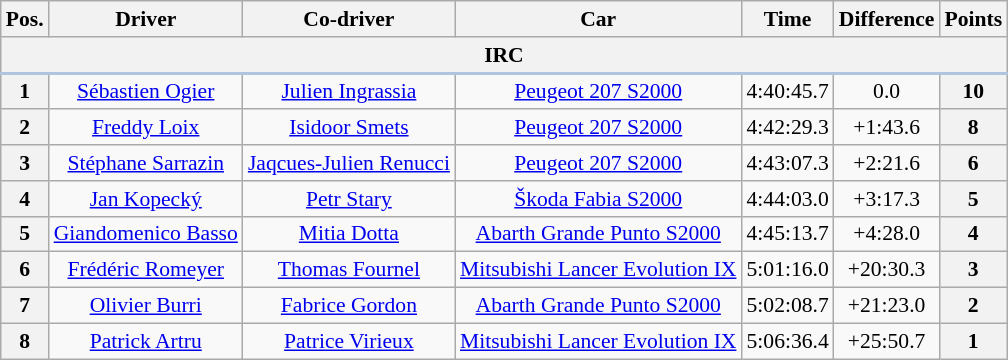<table class="wikitable" style="text-align: center; font-size: 90%; max-width: 950px;">
<tr>
<th>Pos.</th>
<th>Driver</th>
<th>Co-driver</th>
<th>Car</th>
<th>Time</th>
<th>Difference</th>
<th>Points</th>
</tr>
<tr>
<th colspan="7" style="border-bottom: 2px solid LightSteelBlue;">IRC</th>
</tr>
<tr>
<th>1</th>
<td> <a href='#'>Sébastien Ogier</a></td>
<td> <a href='#'>Julien Ingrassia</a></td>
<td><a href='#'>Peugeot 207 S2000</a></td>
<td>4:40:45.7</td>
<td>0.0</td>
<th>10</th>
</tr>
<tr>
<th>2</th>
<td> <a href='#'>Freddy Loix</a></td>
<td> <a href='#'>Isidoor Smets</a></td>
<td><a href='#'>Peugeot 207 S2000</a></td>
<td>4:42:29.3</td>
<td>+1:43.6</td>
<th>8</th>
</tr>
<tr>
<th>3</th>
<td> <a href='#'>Stéphane Sarrazin</a></td>
<td> <a href='#'>Jaqcues-Julien Renucci</a></td>
<td><a href='#'>Peugeot 207 S2000</a></td>
<td>4:43:07.3</td>
<td>+2:21.6</td>
<th>6</th>
</tr>
<tr>
<th>4</th>
<td> <a href='#'>Jan Kopecký</a></td>
<td> <a href='#'>Petr Stary</a></td>
<td><a href='#'>Škoda Fabia S2000</a></td>
<td>4:44:03.0</td>
<td>+3:17.3</td>
<th>5</th>
</tr>
<tr>
<th>5</th>
<td> <a href='#'>Giandomenico Basso</a></td>
<td> <a href='#'>Mitia Dotta</a></td>
<td><a href='#'>Abarth Grande Punto S2000</a></td>
<td>4:45:13.7</td>
<td>+4:28.0</td>
<th>4</th>
</tr>
<tr>
<th>6</th>
<td> <a href='#'>Frédéric Romeyer</a></td>
<td> <a href='#'>Thomas Fournel</a></td>
<td><a href='#'>Mitsubishi Lancer Evolution IX</a></td>
<td>5:01:16.0</td>
<td>+20:30.3</td>
<th>3</th>
</tr>
<tr>
<th>7</th>
<td> <a href='#'>Olivier Burri</a></td>
<td> <a href='#'>Fabrice Gordon</a></td>
<td><a href='#'>Abarth Grande Punto S2000</a></td>
<td>5:02:08.7</td>
<td>+21:23.0</td>
<th>2</th>
</tr>
<tr>
<th>8</th>
<td> <a href='#'>Patrick Artru</a></td>
<td> <a href='#'>Patrice Virieux</a></td>
<td><a href='#'>Mitsubishi Lancer Evolution IX</a></td>
<td>5:06:36.4</td>
<td>+25:50.7</td>
<th>1</th>
</tr>
</table>
